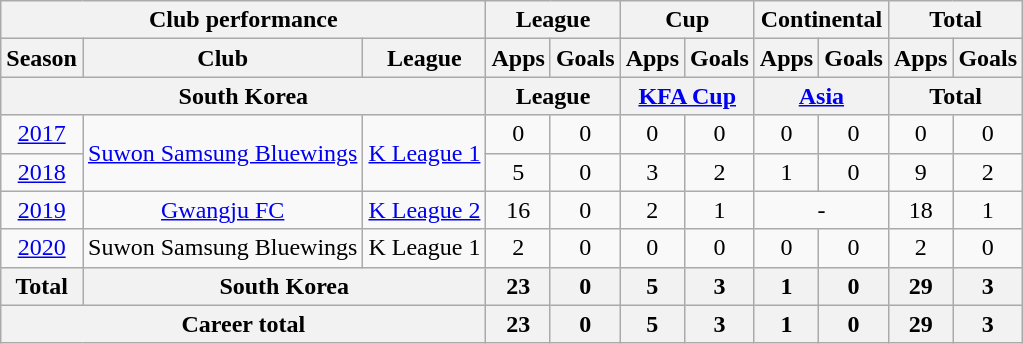<table class="wikitable" style="text-align:center">
<tr>
<th colspan=3>Club performance</th>
<th colspan=2>League</th>
<th colspan=2>Cup</th>
<th colspan=2>Continental</th>
<th colspan=2>Total</th>
</tr>
<tr>
<th>Season</th>
<th>Club</th>
<th>League</th>
<th>Apps</th>
<th>Goals</th>
<th>Apps</th>
<th>Goals</th>
<th>Apps</th>
<th>Goals</th>
<th>Apps</th>
<th>Goals</th>
</tr>
<tr>
<th colspan=3>South Korea</th>
<th colspan=2>League</th>
<th colspan=2><a href='#'>KFA Cup</a></th>
<th colspan=2><a href='#'>Asia</a></th>
<th colspan=2>Total</th>
</tr>
<tr>
<td><a href='#'>2017</a></td>
<td rowspan=2><a href='#'>Suwon Samsung Bluewings</a></td>
<td rowspan=2><a href='#'>K League 1</a></td>
<td>0</td>
<td>0</td>
<td>0</td>
<td>0</td>
<td>0</td>
<td>0</td>
<td>0</td>
<td>0</td>
</tr>
<tr>
<td><a href='#'>2018</a></td>
<td>5</td>
<td>0</td>
<td>3</td>
<td>2</td>
<td>1</td>
<td>0</td>
<td>9</td>
<td>2</td>
</tr>
<tr>
<td><a href='#'>2019</a></td>
<td><a href='#'>Gwangju FC</a></td>
<td><a href='#'>K League 2</a></td>
<td>16</td>
<td>0</td>
<td>2</td>
<td>1</td>
<td colspan=2>-</td>
<td>18</td>
<td>1</td>
</tr>
<tr>
<td><a href='#'>2020</a></td>
<td>Suwon Samsung Bluewings</td>
<td>K League 1</td>
<td>2</td>
<td>0</td>
<td>0</td>
<td>0</td>
<td>0</td>
<td>0</td>
<td>2</td>
<td>0</td>
</tr>
<tr>
<th>Total</th>
<th colspan=2>South Korea</th>
<th>23</th>
<th>0</th>
<th>5</th>
<th>3</th>
<th>1</th>
<th>0</th>
<th>29</th>
<th>3</th>
</tr>
<tr>
<th colspan=3>Career total</th>
<th>23</th>
<th>0</th>
<th>5</th>
<th>3</th>
<th>1</th>
<th>0</th>
<th>29</th>
<th>3</th>
</tr>
</table>
